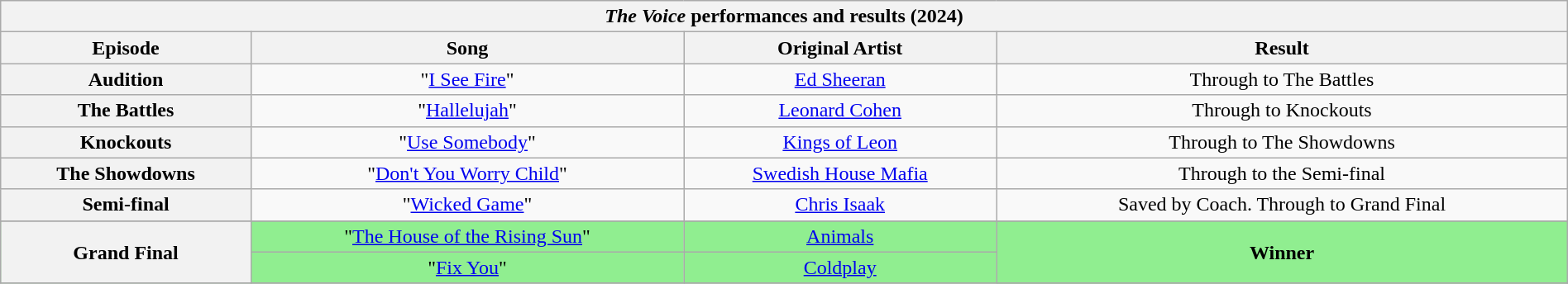<table class="wikitable collapsible" style="width:100%; margin:1em auto 1em auto; text-align:center;">
<tr>
<th colspan="4"><em>The Voice</em> performances and results (2024)</th>
</tr>
<tr>
<th scope="col">Episode</th>
<th scope="col">Song</th>
<th scope="col">Original Artist</th>
<th scope="col">Result</th>
</tr>
<tr>
<th>Audition</th>
<td>"<a href='#'>I See Fire</a>"</td>
<td><a href='#'>Ed Sheeran</a></td>
<td>Through to The Battles</td>
</tr>
<tr>
<th>The Battles</th>
<td>"<a href='#'>Hallelujah</a>" </td>
<td><a href='#'>Leonard Cohen</a></td>
<td>Through to Knockouts</td>
</tr>
<tr>
<th>Knockouts</th>
<td>"<a href='#'>Use Somebody</a>"</td>
<td><a href='#'>Kings of Leon</a></td>
<td>Through to The Showdowns</td>
</tr>
<tr>
<th>The Showdowns</th>
<td>"<a href='#'>Don't You Worry Child</a>"</td>
<td><a href='#'>Swedish House Mafia</a></td>
<td>Through to the Semi-final</td>
</tr>
<tr>
<th>Semi-final</th>
<td>"<a href='#'>Wicked Game</a>"</td>
<td><a href='#'>Chris Isaak</a></td>
<td>Saved by Coach. Through to Grand Final</td>
</tr>
<tr>
</tr>
<tr style="background:lightgreen;">
<th rowspan="2">Grand Final</th>
<td>"<a href='#'>The House of the Rising Sun</a>"</td>
<td><a href='#'>Animals</a></td>
<td rowspan="2" style="background:lightgreen;"><strong>Winner</strong></td>
</tr>
<tr style="background:lightgreen;">
<td>"<a href='#'>Fix You</a>" </td>
<td><a href='#'>Coldplay</a></td>
</tr>
<tr style="background:lightgreen;">
</tr>
</table>
